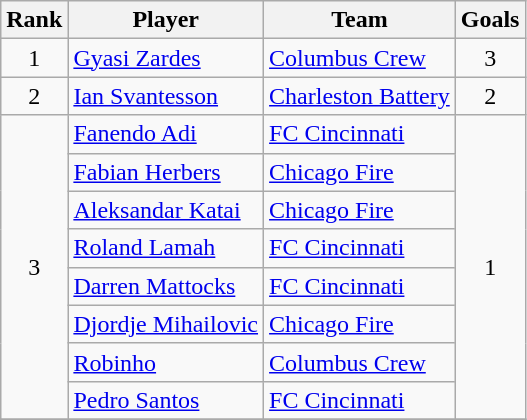<table class="wikitable" style="text-align:center">
<tr>
<th>Rank</th>
<th>Player</th>
<th>Team</th>
<th>Goals</th>
</tr>
<tr>
<td>1</td>
<td align=left> <a href='#'>Gyasi Zardes</a></td>
<td align=left><a href='#'>Columbus Crew</a></td>
<td>3</td>
</tr>
<tr>
<td>2</td>
<td align=left> <a href='#'>Ian Svantesson</a></td>
<td align=left><a href='#'>Charleston Battery</a></td>
<td>2</td>
</tr>
<tr>
<td rowspan=8>3</td>
<td align=left> <a href='#'>Fanendo Adi</a></td>
<td align=left><a href='#'>FC Cincinnati</a></td>
<td rowspan=8>1</td>
</tr>
<tr>
<td align=left> <a href='#'>Fabian Herbers</a></td>
<td align=left><a href='#'>Chicago Fire</a></td>
</tr>
<tr>
<td align=left> <a href='#'>Aleksandar Katai</a></td>
<td align=left><a href='#'>Chicago Fire</a></td>
</tr>
<tr>
<td align=left> <a href='#'>Roland Lamah</a></td>
<td align=left><a href='#'>FC Cincinnati</a></td>
</tr>
<tr>
<td align=left> <a href='#'>Darren Mattocks</a></td>
<td align=left><a href='#'>FC Cincinnati</a></td>
</tr>
<tr>
<td align=left> <a href='#'>Djordje Mihailovic</a></td>
<td align=left><a href='#'>Chicago Fire</a></td>
</tr>
<tr>
<td align=left> <a href='#'>Robinho</a></td>
<td align=left><a href='#'>Columbus Crew</a></td>
</tr>
<tr>
<td align=left> <a href='#'>Pedro Santos</a></td>
<td align=left><a href='#'>FC Cincinnati</a></td>
</tr>
<tr>
</tr>
</table>
